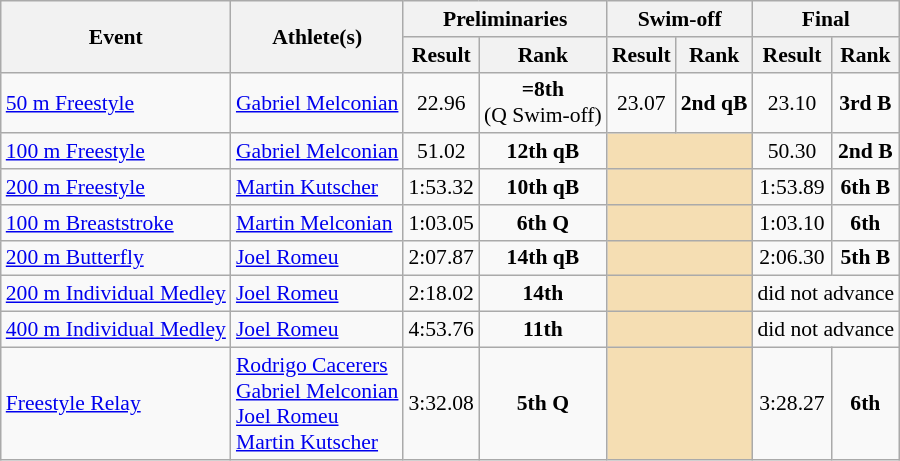<table class="wikitable" border="1" style="font-size:90%">
<tr>
<th rowspan=2>Event</th>
<th rowspan=2>Athlete(s)</th>
<th colspan=2>Preliminaries</th>
<th colspan=2>Swim-off</th>
<th colspan=2>Final</th>
</tr>
<tr>
<th>Result</th>
<th>Rank</th>
<th>Result</th>
<th>Rank</th>
<th>Result</th>
<th>Rank</th>
</tr>
<tr>
<td><a href='#'>50 m Freestyle</a></td>
<td><a href='#'>Gabriel Melconian</a></td>
<td align=center>22.96</td>
<td align=center><strong>=8th</strong><br>(Q Swim-off)</td>
<td align=center>23.07</td>
<td align=center><strong>2nd qB</strong></td>
<td align=center>23.10</td>
<td align=center><strong>3rd B</strong></td>
</tr>
<tr>
<td><a href='#'>100 m Freestyle</a></td>
<td><a href='#'>Gabriel Melconian</a></td>
<td align=center>51.02</td>
<td align=center><strong>12th qB</strong></td>
<td colspan=2 bgcolor=wheat></td>
<td align=center>50.30</td>
<td align=center><strong>2nd B</strong></td>
</tr>
<tr>
<td><a href='#'>200 m Freestyle</a></td>
<td><a href='#'>Martin Kutscher</a></td>
<td align=center>1:53.32</td>
<td align=center><strong>10th qB</strong></td>
<td colspan=2 bgcolor=wheat></td>
<td align=center>1:53.89</td>
<td align=center><strong>6th B</strong></td>
</tr>
<tr>
<td><a href='#'>100 m Breaststroke</a></td>
<td><a href='#'>Martin Melconian</a></td>
<td align=center>1:03.05</td>
<td align=center><strong>6th Q</strong></td>
<td colspan=2 bgcolor=wheat></td>
<td align=center>1:03.10</td>
<td align=center><strong>6th</strong></td>
</tr>
<tr>
<td><a href='#'>200 m Butterfly</a></td>
<td><a href='#'>Joel Romeu</a></td>
<td align=center>2:07.87</td>
<td align=center><strong>14th qB</strong></td>
<td colspan=2 bgcolor=wheat></td>
<td align=center>2:06.30</td>
<td align=center><strong>5th B</strong></td>
</tr>
<tr>
<td><a href='#'>200 m Individual Medley</a></td>
<td><a href='#'>Joel Romeu</a></td>
<td align=center>2:18.02</td>
<td align=center><strong>14th</strong></td>
<td colspan=2 bgcolor=wheat></td>
<td align=center colspan=2>did not advance</td>
</tr>
<tr>
<td><a href='#'>400 m Individual Medley</a></td>
<td><a href='#'>Joel Romeu</a></td>
<td align=center>4:53.76</td>
<td align=center><strong>11th</strong></td>
<td colspan=2 bgcolor=wheat></td>
<td align=center colspan=2>did not advance</td>
</tr>
<tr>
<td><a href='#'> Freestyle Relay</a></td>
<td><a href='#'>Rodrigo Cacerers</a><br><a href='#'>Gabriel Melconian</a><br><a href='#'>Joel Romeu</a><br><a href='#'>Martin Kutscher</a></td>
<td align=center>3:32.08</td>
<td align=center><strong>5th Q</strong></td>
<td colspan=2 bgcolor=wheat></td>
<td align=center>3:28.27</td>
<td align=center><strong>6th</strong></td>
</tr>
</table>
